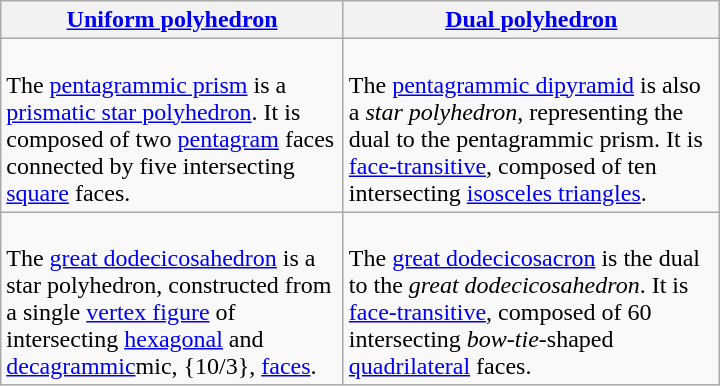<table class=wikitable width=480>
<tr>
<th><a href='#'>Uniform polyhedron</a></th>
<th><a href='#'>Dual polyhedron</a></th>
</tr>
<tr>
<td><br>The <a href='#'>pentagrammic prism</a> is a <a href='#'>prismatic star polyhedron</a>. It is composed of two <a href='#'>pentagram</a> faces connected by five intersecting <a href='#'>square</a> faces.</td>
<td><br>The <a href='#'>pentagrammic dipyramid</a> is also a <em>star polyhedron</em>, representing the dual to the pentagrammic prism. It is <a href='#'>face-transitive</a>, composed of ten intersecting <a href='#'>isosceles triangles</a>.</td>
</tr>
<tr>
<td><br>The <a href='#'>great dodecicosahedron</a> is a star polyhedron, constructed from a single <a href='#'>vertex figure</a> of intersecting <a href='#'>hexagonal</a> and <a href='#'>decagrammic</a>mic, {10/3}, <a href='#'>faces</a>.</td>
<td><br>The <a href='#'>great dodecicosacron</a> is the dual to the <em>great dodecicosahedron</em>. It is <a href='#'>face-transitive</a>, composed of 60 intersecting <em>bow-tie</em>-shaped <a href='#'>quadrilateral</a> faces.</td>
</tr>
</table>
